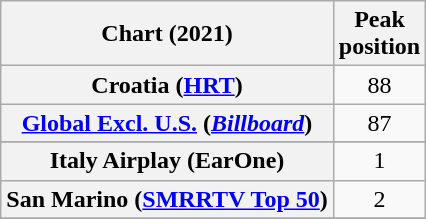<table class="wikitable sortable plainrowheaders">
<tr>
<th>Chart (2021)</th>
<th>Peak<br>position</th>
</tr>
<tr>
<th scope="row">Croatia (<a href='#'>HRT</a>)</th>
<td style="text-align:center;">88</td>
</tr>
<tr>
<th scope="row"><a href='#'>Global Excl. U.S.</a> (<em><a href='#'>Billboard</a></em>)</th>
<td style="text-align:center;">87</td>
</tr>
<tr>
</tr>
<tr>
<th scope="row">Italy Airplay (EarOne)</th>
<td style="text-align:center;">1</td>
</tr>
<tr>
<th scope="row">San Marino (<a href='#'>SMRRTV Top 50</a>)</th>
<td align="center">2</td>
</tr>
<tr>
</tr>
</table>
